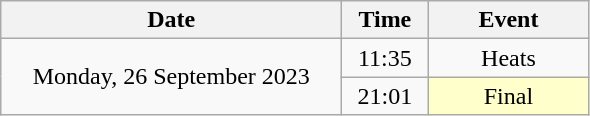<table class = "wikitable" style="text-align:center;">
<tr>
<th width=220>Date</th>
<th width=50>Time</th>
<th width=100>Event</th>
</tr>
<tr>
<td rowspan=2>Monday, 26 September 2023</td>
<td>11:35</td>
<td>Heats</td>
</tr>
<tr>
<td>21:01</td>
<td bgcolor=ffffcc>Final</td>
</tr>
</table>
